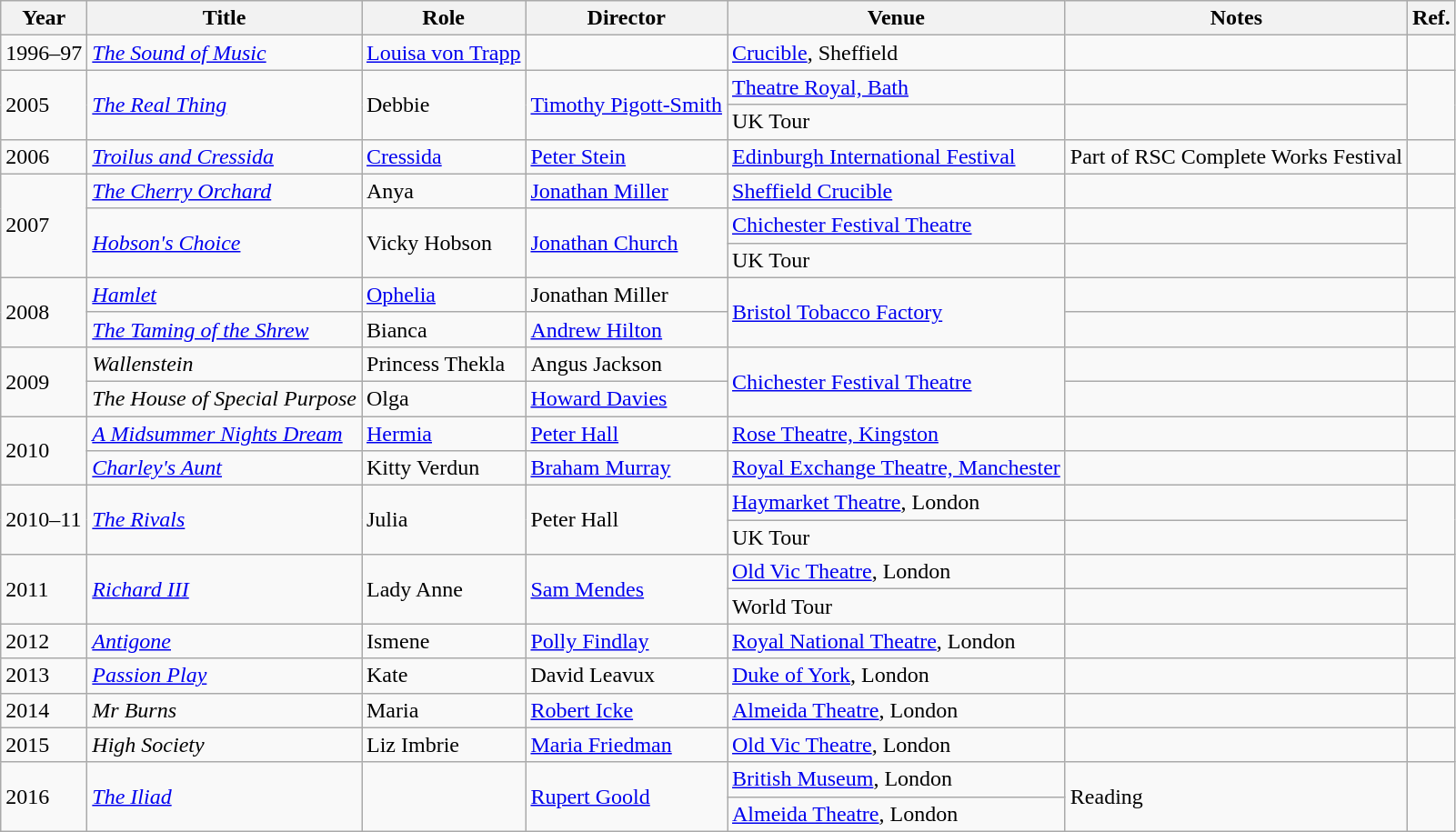<table class="wikitable">
<tr>
<th>Year</th>
<th>Title</th>
<th>Role</th>
<th>Director</th>
<th>Venue</th>
<th>Notes</th>
<th>Ref.</th>
</tr>
<tr>
<td>1996–97</td>
<td><em><a href='#'>The Sound of Music</a></em></td>
<td><a href='#'>Louisa von Trapp</a></td>
<td></td>
<td><a href='#'>Crucible</a>, Sheffield</td>
<td></td>
<td></td>
</tr>
<tr>
<td rowspan="2">2005</td>
<td rowspan="2"><em><a href='#'>The Real Thing</a></em></td>
<td rowspan="2">Debbie</td>
<td rowspan="2"><a href='#'>Timothy Pigott-Smith</a></td>
<td><a href='#'>Theatre Royal, Bath</a></td>
<td></td>
<td rowspan="2"></td>
</tr>
<tr>
<td>UK Tour</td>
<td></td>
</tr>
<tr>
<td>2006</td>
<td><em><a href='#'>Troilus and Cressida</a></em></td>
<td><a href='#'>Cressida</a></td>
<td><a href='#'>Peter Stein</a></td>
<td><a href='#'>Edinburgh International Festival</a></td>
<td>Part of RSC Complete Works Festival</td>
<td></td>
</tr>
<tr>
<td rowspan="3">2007</td>
<td><em><a href='#'>The Cherry Orchard</a></em></td>
<td>Anya</td>
<td><a href='#'>Jonathan Miller</a></td>
<td><a href='#'>Sheffield Crucible</a></td>
<td></td>
<td></td>
</tr>
<tr>
<td rowspan="2"><em><a href='#'>Hobson's Choice</a></em></td>
<td rowspan="2">Vicky Hobson</td>
<td rowspan="2"><a href='#'>Jonathan Church</a></td>
<td><a href='#'>Chichester Festival Theatre</a></td>
<td></td>
<td rowspan="2"></td>
</tr>
<tr>
<td>UK Tour</td>
<td></td>
</tr>
<tr>
<td rowspan="2">2008</td>
<td><em><a href='#'>Hamlet</a></em></td>
<td><a href='#'>Ophelia</a></td>
<td>Jonathan Miller</td>
<td rowspan="2"><a href='#'>Bristol Tobacco Factory</a></td>
<td></td>
<td></td>
</tr>
<tr>
<td><em><a href='#'>The Taming of the Shrew</a></em></td>
<td>Bianca</td>
<td><a href='#'>Andrew Hilton</a></td>
<td></td>
<td></td>
</tr>
<tr>
<td rowspan="2">2009</td>
<td><em>Wallenstein</em></td>
<td>Princess Thekla</td>
<td>Angus Jackson</td>
<td rowspan="2"><a href='#'>Chichester Festival Theatre</a></td>
<td></td>
<td></td>
</tr>
<tr>
<td><em>The House of Special Purpose</em></td>
<td>Olga</td>
<td><a href='#'>Howard Davies</a></td>
<td></td>
<td></td>
</tr>
<tr>
<td rowspan="2">2010</td>
<td><em><a href='#'>A Midsummer Nights Dream</a></em></td>
<td><a href='#'>Hermia</a></td>
<td><a href='#'>Peter Hall</a></td>
<td><a href='#'>Rose Theatre, Kingston</a></td>
<td></td>
<td></td>
</tr>
<tr>
<td><em><a href='#'>Charley's Aunt</a></em></td>
<td>Kitty Verdun</td>
<td><a href='#'>Braham Murray</a></td>
<td><a href='#'>Royal Exchange Theatre, Manchester</a></td>
<td></td>
<td></td>
</tr>
<tr>
<td rowspan="2">2010–11</td>
<td rowspan="2"><em><a href='#'>The Rivals</a></em></td>
<td rowspan="2">Julia</td>
<td rowspan="2">Peter Hall</td>
<td><a href='#'>Haymarket Theatre</a>, London</td>
<td></td>
<td rowspan="2"></td>
</tr>
<tr>
<td>UK Tour</td>
<td></td>
</tr>
<tr>
<td rowspan="2">2011</td>
<td rowspan="2"><em><a href='#'>Richard III</a></em></td>
<td rowspan="2">Lady Anne</td>
<td rowspan="2"><a href='#'>Sam Mendes</a></td>
<td><a href='#'>Old Vic Theatre</a>, London</td>
<td></td>
<td rowspan="2"></td>
</tr>
<tr>
<td>World Tour</td>
<td></td>
</tr>
<tr>
<td>2012</td>
<td><em><a href='#'>Antigone</a></em></td>
<td>Ismene</td>
<td><a href='#'>Polly Findlay</a></td>
<td><a href='#'>Royal National Theatre</a>, London</td>
<td></td>
<td></td>
</tr>
<tr>
<td>2013</td>
<td><em><a href='#'>Passion Play</a></em></td>
<td>Kate</td>
<td>David Leavux</td>
<td><a href='#'>Duke of York</a>, London</td>
<td></td>
<td></td>
</tr>
<tr>
<td>2014</td>
<td><em>Mr Burns</em></td>
<td>Maria</td>
<td><a href='#'>Robert Icke</a></td>
<td><a href='#'>Almeida Theatre</a>, London</td>
<td></td>
<td></td>
</tr>
<tr>
<td>2015</td>
<td><em>High Society</em></td>
<td>Liz Imbrie</td>
<td><a href='#'>Maria Friedman</a></td>
<td><a href='#'>Old Vic Theatre</a>, London</td>
<td></td>
<td></td>
</tr>
<tr>
<td rowspan="2">2016</td>
<td rowspan="2"><em><a href='#'>The Iliad</a></em></td>
<td rowspan="2"></td>
<td rowspan="2"><a href='#'>Rupert Goold</a></td>
<td><a href='#'>British Museum</a>, London</td>
<td rowspan="2">Reading</td>
<td rowspan="2"></td>
</tr>
<tr>
<td><a href='#'>Almeida Theatre</a>, London</td>
</tr>
</table>
